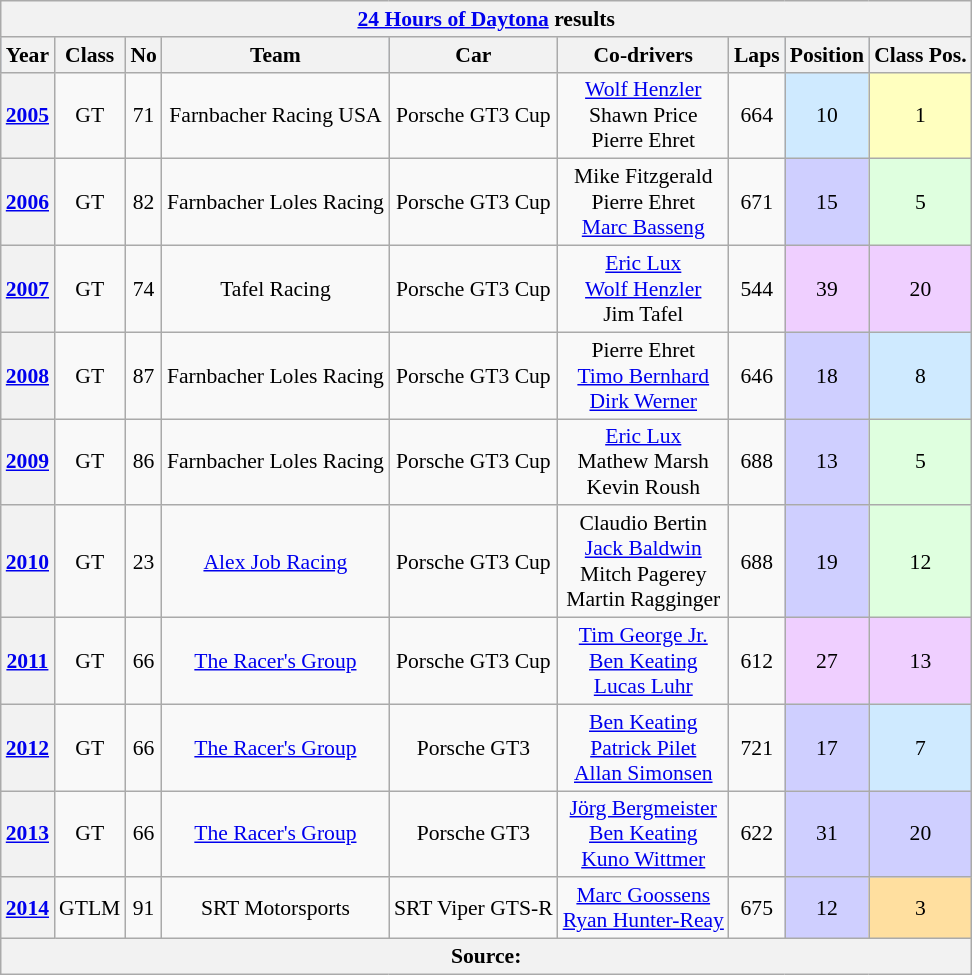<table class="wikitable" style="text-align:center; font-size:90%">
<tr>
<th colspan=45><a href='#'>24 Hours of Daytona</a> results</th>
</tr>
<tr style="background:#abbbdd;">
<th>Year</th>
<th>Class</th>
<th>No</th>
<th>Team</th>
<th>Car</th>
<th>Co-drivers</th>
<th>Laps</th>
<th>Position</th>
<th>Class Pos.</th>
</tr>
<tr>
<th><a href='#'>2005</a></th>
<td align=center>GT</td>
<td align=center>71</td>
<td> Farnbacher Racing USA</td>
<td>Porsche GT3 Cup</td>
<td> <a href='#'>Wolf Henzler</a><br> Shawn Price<br> Pierre Ehret</td>
<td>664</td>
<td style="background:#CFEAFF;" align=center>10</td>
<td style="background:#FFFFBF;" align=center>1</td>
</tr>
<tr>
<th><a href='#'>2006</a></th>
<td align=center>GT</td>
<td align=center>82</td>
<td> Farnbacher Loles Racing</td>
<td>Porsche GT3 Cup</td>
<td> Mike Fitzgerald<br> Pierre Ehret<br> <a href='#'>Marc Basseng</a></td>
<td>671</td>
<td style="background:#CFCFFF;" align=center>15</td>
<td style="background:#DFFFDF;" align=center>5</td>
</tr>
<tr>
<th><a href='#'>2007</a></th>
<td align=center>GT</td>
<td align=center>74</td>
<td> Tafel Racing</td>
<td>Porsche GT3 Cup</td>
<td> <a href='#'>Eric Lux</a><br> <a href='#'>Wolf Henzler</a><br> Jim Tafel</td>
<td>544</td>
<td style="background:#EFCFFF;" align=center>39 </td>
<td style="background:#EFCFFF;" align=center>20 </td>
</tr>
<tr>
<th><a href='#'>2008</a></th>
<td align=center>GT</td>
<td align=center>87</td>
<td> Farnbacher Loles Racing</td>
<td>Porsche GT3 Cup</td>
<td> Pierre Ehret<br> <a href='#'>Timo Bernhard</a><br> <a href='#'>Dirk Werner</a></td>
<td>646</td>
<td style="background:#CFCFFF;" align=center>18</td>
<td style="background:#CFEAFF;" align=center>8</td>
</tr>
<tr>
<th><a href='#'>2009</a></th>
<td align=center>GT</td>
<td align=center>86</td>
<td> Farnbacher Loles Racing</td>
<td>Porsche GT3 Cup</td>
<td> <a href='#'>Eric Lux</a><br> Mathew Marsh<br> Kevin Roush</td>
<td>688</td>
<td style="background:#CFCFFF;" align=center>13</td>
<td style="background:#DFFFDF;" align=center>5</td>
</tr>
<tr>
<th><a href='#'>2010</a></th>
<td align=center>GT</td>
<td align=center>23</td>
<td> <a href='#'>Alex Job Racing</a></td>
<td>Porsche GT3 Cup</td>
<td> Claudio Bertin<br> <a href='#'>Jack Baldwin</a><br> Mitch Pagerey<br> Martin Ragginger</td>
<td>688</td>
<td style="background:#CFCFFF;" align=center>19</td>
<td style="background:#DFFFDF;" align=center>12</td>
</tr>
<tr>
<th><a href='#'>2011</a></th>
<td align=center>GT</td>
<td align=center>66</td>
<td> <a href='#'>The Racer's Group</a></td>
<td>Porsche GT3 Cup</td>
<td> <a href='#'>Tim George Jr.</a><br> <a href='#'>Ben Keating</a><br> <a href='#'>Lucas Luhr</a></td>
<td>612</td>
<td style="background:#EFCFFF;" align=center>27 </td>
<td style="background:#EFCFFF;" align=center>13 </td>
</tr>
<tr>
<th><a href='#'>2012</a></th>
<td align=center>GT</td>
<td align=center>66</td>
<td> <a href='#'>The Racer's Group</a></td>
<td>Porsche GT3</td>
<td> <a href='#'>Ben Keating</a><br> <a href='#'>Patrick Pilet</a><br> <a href='#'>Allan Simonsen</a></td>
<td>721</td>
<td style="background:#CFCFFF;" align=center>17</td>
<td style="background:#CFEAFF;" align=center>7</td>
</tr>
<tr>
<th><a href='#'>2013</a></th>
<td align=center>GT</td>
<td align=center>66</td>
<td> <a href='#'>The Racer's Group</a></td>
<td>Porsche GT3</td>
<td> <a href='#'>Jörg Bergmeister</a><br> <a href='#'>Ben Keating</a><br> <a href='#'>Kuno Wittmer</a></td>
<td>622</td>
<td style="background:#CFCFFF;" align=center>31</td>
<td style="background:#CFCFFF;" align=center>20</td>
</tr>
<tr>
<th><a href='#'>2014</a></th>
<td align=center>GTLM</td>
<td align=center>91</td>
<td> SRT Motorsports</td>
<td>SRT Viper GTS-R</td>
<td> <a href='#'>Marc Goossens</a><br> <a href='#'>Ryan Hunter-Reay</a></td>
<td>675</td>
<td style="background:#CFCFFF;" align=center>12</td>
<td style="background:#FFDF9F;" align=center>3</td>
</tr>
<tr>
<th colspan="9">Source:</th>
</tr>
</table>
